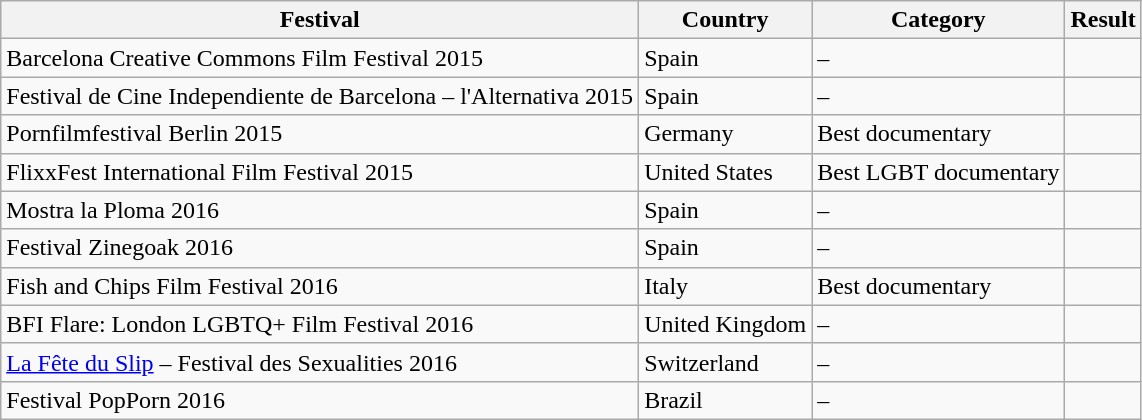<table class="wikitable">
<tr>
<th>Festival</th>
<th>Country</th>
<th>Category</th>
<th>Result</th>
</tr>
<tr>
<td>Barcelona Creative Commons Film Festival 2015</td>
<td>Spain</td>
<td>–</td>
<td></td>
</tr>
<tr>
<td>Festival de Cine Independiente de Barcelona – l'Alternativa 2015</td>
<td>Spain</td>
<td>–</td>
<td></td>
</tr>
<tr>
<td>Pornfilmfestival Berlin 2015</td>
<td>Germany</td>
<td>Best documentary</td>
<td></td>
</tr>
<tr>
<td>FlixxFest International Film Festival 2015</td>
<td>United States</td>
<td>Best LGBT documentary</td>
<td></td>
</tr>
<tr>
<td>Mostra la Ploma 2016</td>
<td>Spain</td>
<td>–</td>
<td></td>
</tr>
<tr>
<td>Festival Zinegoak 2016</td>
<td>Spain</td>
<td>–</td>
<td></td>
</tr>
<tr>
<td>Fish and Chips Film Festival 2016</td>
<td>Italy</td>
<td>Best documentary</td>
<td></td>
</tr>
<tr>
<td>BFI Flare: London LGBTQ+ Film Festival 2016</td>
<td>United Kingdom</td>
<td>–</td>
<td></td>
</tr>
<tr>
<td><a href='#'>La Fête du Slip</a> – Festival des Sexualities 2016</td>
<td>Switzerland</td>
<td>–</td>
<td></td>
</tr>
<tr>
<td>Festival PopPorn 2016</td>
<td>Brazil</td>
<td>–</td>
<td></td>
</tr>
</table>
